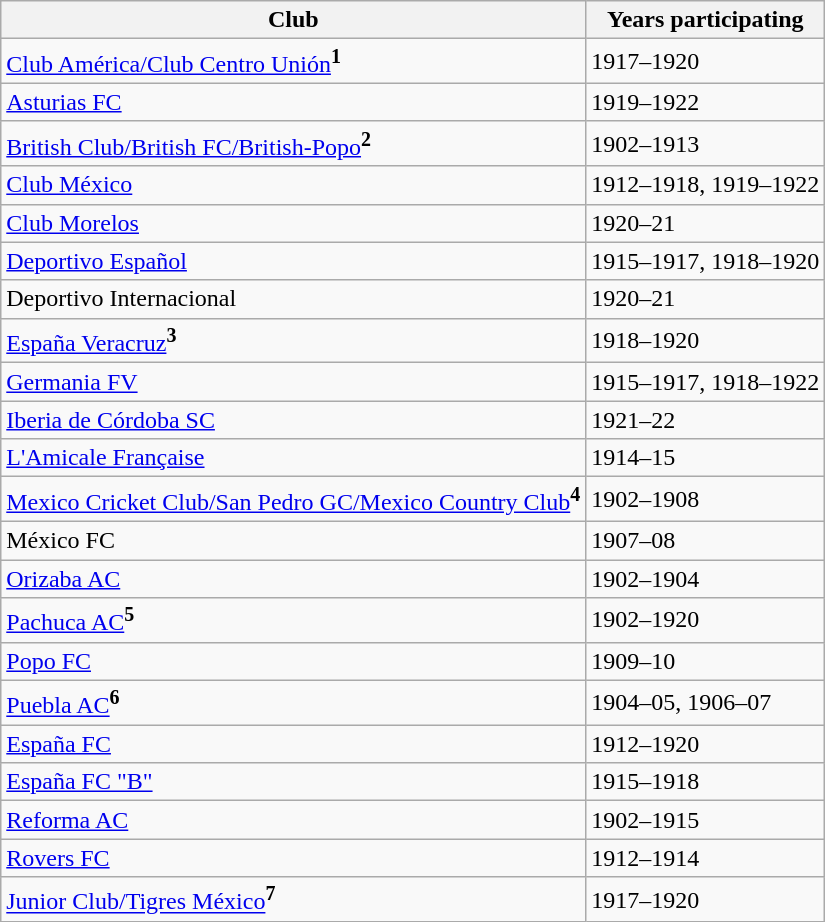<table class="wikitable">
<tr>
<th>Club</th>
<th>Years participating</th>
</tr>
<tr>
<td><a href='#'>Club América/Club Centro Unión</a><sup><strong>1</strong></sup></td>
<td>1917–1920</td>
</tr>
<tr>
<td><a href='#'>Asturias FC</a></td>
<td>1919–1922</td>
</tr>
<tr>
<td><a href='#'>British Club/British FC/British-Popo</a><sup><strong>2</strong></sup></td>
<td>1902–1913</td>
</tr>
<tr>
<td><a href='#'>Club México</a></td>
<td>1912–1918, 1919–1922</td>
</tr>
<tr>
<td><a href='#'>Club Morelos</a></td>
<td>1920–21</td>
</tr>
<tr>
<td><a href='#'>Deportivo Español</a></td>
<td>1915–1917, 1918–1920</td>
</tr>
<tr>
<td>Deportivo Internacional</td>
<td>1920–21</td>
</tr>
<tr>
<td><a href='#'>España Veracruz</a><sup><strong>3</strong></sup></td>
<td>1918–1920</td>
</tr>
<tr>
<td><a href='#'>Germania FV</a></td>
<td>1915–1917, 1918–1922</td>
</tr>
<tr>
<td><a href='#'>Iberia de Córdoba SC</a></td>
<td>1921–22</td>
</tr>
<tr>
<td><a href='#'>L'Amicale Française</a></td>
<td>1914–15</td>
</tr>
<tr>
<td><a href='#'>Mexico Cricket Club/San Pedro GC/Mexico Country Club</a><sup><strong>4</strong></sup></td>
<td>1902–1908</td>
</tr>
<tr>
<td>México FC</td>
<td>1907–08</td>
</tr>
<tr>
<td><a href='#'>Orizaba AC</a></td>
<td>1902–1904</td>
</tr>
<tr>
<td><a href='#'>Pachuca AC</a><sup><strong>5</strong></sup></td>
<td>1902–1920</td>
</tr>
<tr>
<td><a href='#'>Popo FC</a></td>
<td>1909–10</td>
</tr>
<tr>
<td><a href='#'>Puebla AC</a><sup><strong>6</strong></sup></td>
<td>1904–05, 1906–07</td>
</tr>
<tr>
<td><a href='#'>España FC</a></td>
<td>1912–1920</td>
</tr>
<tr>
<td><a href='#'>España FC "B"</a></td>
<td>1915–1918</td>
</tr>
<tr>
<td><a href='#'>Reforma AC</a></td>
<td>1902–1915</td>
</tr>
<tr>
<td><a href='#'>Rovers FC</a></td>
<td>1912–1914</td>
</tr>
<tr>
<td><a href='#'>Junior Club/Tigres México</a><sup><strong>7</strong></sup></td>
<td>1917–1920</td>
</tr>
</table>
